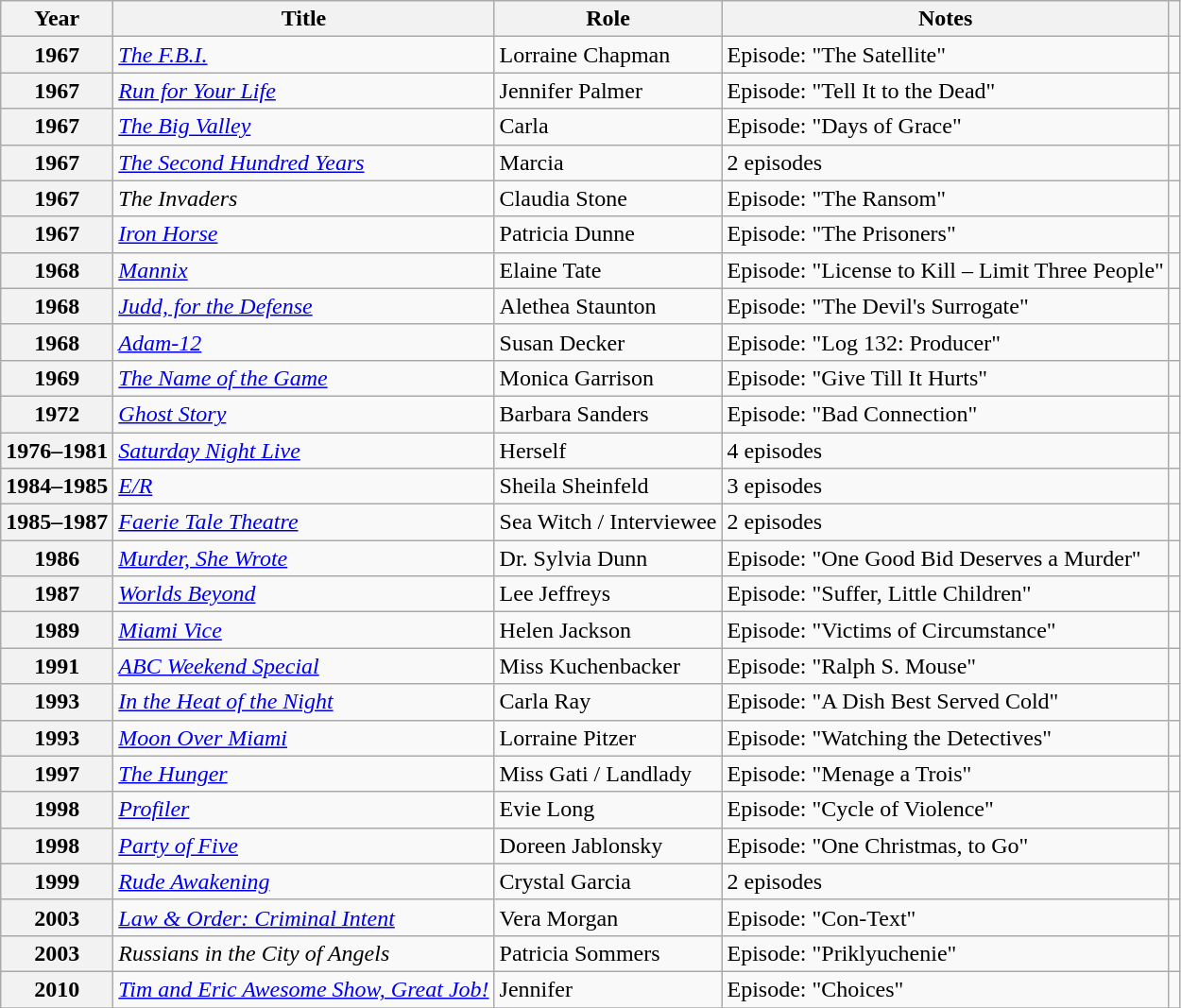<table class="wikitable plainrowheaders sortable">
<tr>
<th>Year</th>
<th>Title</th>
<th>Role</th>
<th>Notes</th>
<th class="unsortable"></th>
</tr>
<tr>
<th scope="row">1967</th>
<td><em><a href='#'>The F.B.I.</a></em></td>
<td>Lorraine Chapman</td>
<td>Episode: "The Satellite"</td>
<td style="text-align:center;"></td>
</tr>
<tr>
<th scope="row">1967</th>
<td><em><a href='#'>Run for Your Life</a></em></td>
<td>Jennifer Palmer</td>
<td>Episode: "Tell It to the Dead"</td>
<td style="text-align:center;"></td>
</tr>
<tr>
<th scope="row">1967</th>
<td><em><a href='#'>The Big Valley</a></em></td>
<td>Carla</td>
<td>Episode: "Days of Grace"</td>
<td style="text-align:center;"></td>
</tr>
<tr>
<th scope="row">1967</th>
<td><em><a href='#'>The Second Hundred Years</a></em></td>
<td>Marcia</td>
<td>2 episodes</td>
<td style="text-align:center;"></td>
</tr>
<tr>
<th scope="row">1967</th>
<td><em>The Invaders</em></td>
<td>Claudia Stone</td>
<td>Episode: "The Ransom"</td>
<td style="text-align:center;"></td>
</tr>
<tr>
<th scope="row">1967</th>
<td><em><a href='#'>Iron Horse</a></em></td>
<td>Patricia Dunne</td>
<td>Episode: "The Prisoners"</td>
<td style="text-align:center;"></td>
</tr>
<tr>
<th scope="row">1968</th>
<td><em><a href='#'>Mannix</a></em></td>
<td>Elaine Tate</td>
<td>Episode: "License to Kill – Limit Three People"</td>
<td style="text-align:center;"></td>
</tr>
<tr>
<th scope="row">1968</th>
<td><em><a href='#'>Judd, for the Defense</a></em></td>
<td>Alethea Staunton</td>
<td>Episode: "The Devil's Surrogate"</td>
<td style="text-align:center;"></td>
</tr>
<tr>
<th scope="row">1968</th>
<td><em><a href='#'>Adam-12</a></em></td>
<td>Susan Decker</td>
<td>Episode: "Log 132: Producer"</td>
<td style="text-align:center;"></td>
</tr>
<tr>
<th scope="row">1969</th>
<td><em><a href='#'>The Name of the Game</a></em></td>
<td>Monica Garrison</td>
<td>Episode: "Give Till It Hurts"</td>
<td style="text-align:center;"></td>
</tr>
<tr>
<th scope="row">1972</th>
<td><em><a href='#'>Ghost Story</a></em></td>
<td>Barbara Sanders</td>
<td>Episode: "Bad Connection"</td>
<td style="text-align:center;"></td>
</tr>
<tr>
<th scope="row">1976–1981</th>
<td><em><a href='#'>Saturday Night Live</a></em></td>
<td>Herself</td>
<td>4 episodes</td>
<td style="text-align:center;"></td>
</tr>
<tr>
<th scope="row">1984–1985</th>
<td><em><a href='#'>E/R</a></em></td>
<td>Sheila Sheinfeld</td>
<td>3 episodes</td>
<td style="text-align:center;"></td>
</tr>
<tr>
<th scope="row">1985–1987</th>
<td><em><a href='#'>Faerie Tale Theatre</a></em></td>
<td>Sea Witch / Interviewee</td>
<td>2 episodes</td>
<td style="text-align:center;"></td>
</tr>
<tr>
<th scope="row">1986</th>
<td><em><a href='#'>Murder, She Wrote</a></em></td>
<td>Dr. Sylvia Dunn</td>
<td>Episode: "One Good Bid Deserves a Murder"</td>
<td style="text-align:center;"></td>
</tr>
<tr>
<th scope="row">1987</th>
<td><em><a href='#'>Worlds Beyond</a></em></td>
<td>Lee Jeffreys</td>
<td>Episode: "Suffer, Little Children"</td>
<td style="text-align:center;"></td>
</tr>
<tr>
<th scope="row">1989</th>
<td><em><a href='#'>Miami Vice</a></em></td>
<td>Helen Jackson</td>
<td>Episode: "Victims of Circumstance"</td>
<td style="text-align:center;"></td>
</tr>
<tr>
<th scope="row">1991</th>
<td><em><a href='#'>ABC Weekend Special</a></em></td>
<td>Miss Kuchenbacker</td>
<td>Episode: "Ralph S. Mouse"</td>
<td style="text-align:center;"></td>
</tr>
<tr>
<th scope="row">1993</th>
<td><em><a href='#'>In the Heat of the Night</a></em></td>
<td>Carla Ray</td>
<td>Episode: "A Dish Best Served Cold"</td>
<td style="text-align:center;"></td>
</tr>
<tr>
<th scope="row">1993</th>
<td><em><a href='#'>Moon Over Miami</a></em></td>
<td>Lorraine Pitzer</td>
<td>Episode: "Watching the Detectives"</td>
<td style="text-align:center;"></td>
</tr>
<tr>
<th scope="row">1997</th>
<td><em><a href='#'>The Hunger</a></em></td>
<td>Miss Gati / Landlady</td>
<td>Episode: "Menage a Trois"</td>
<td style="text-align:center;"></td>
</tr>
<tr>
<th scope="row">1998</th>
<td><em><a href='#'>Profiler</a></em></td>
<td>Evie Long</td>
<td>Episode: "Cycle of Violence"</td>
<td style="text-align:center;"></td>
</tr>
<tr>
<th scope="row">1998</th>
<td><em><a href='#'>Party of Five</a></em></td>
<td>Doreen Jablonsky</td>
<td>Episode: "One Christmas, to Go"</td>
<td style="text-align:center;"></td>
</tr>
<tr>
<th scope="row">1999</th>
<td><em><a href='#'>Rude Awakening</a></em></td>
<td>Crystal Garcia</td>
<td>2 episodes</td>
<td style="text-align:center;"></td>
</tr>
<tr>
<th scope="row">2003</th>
<td><em><a href='#'>Law & Order: Criminal Intent</a></em></td>
<td>Vera Morgan</td>
<td>Episode: "Con-Text"</td>
<td style="text-align:center;"></td>
</tr>
<tr>
<th scope="row">2003</th>
<td><em>Russians in the City of Angels</em></td>
<td>Patricia Sommers</td>
<td>Episode: "Priklyuchenie"</td>
<td style="text-align:center;"></td>
</tr>
<tr>
<th scope="row">2010</th>
<td><em><a href='#'>Tim and Eric Awesome Show, Great Job!</a></em></td>
<td>Jennifer</td>
<td>Episode: "Choices"</td>
<td style="text-align:center;"></td>
</tr>
<tr>
</tr>
</table>
